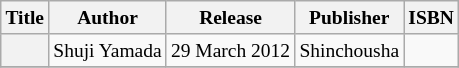<table class=wikitable style="font-size:small">
<tr>
<th>Title</th>
<th>Author</th>
<th>Release</th>
<th>Publisher</th>
<th>ISBN</th>
</tr>
<tr>
<th></th>
<td>Shuji Yamada</td>
<td>29 March 2012</td>
<td>Shinchousha</td>
<td></td>
</tr>
<tr>
</tr>
</table>
